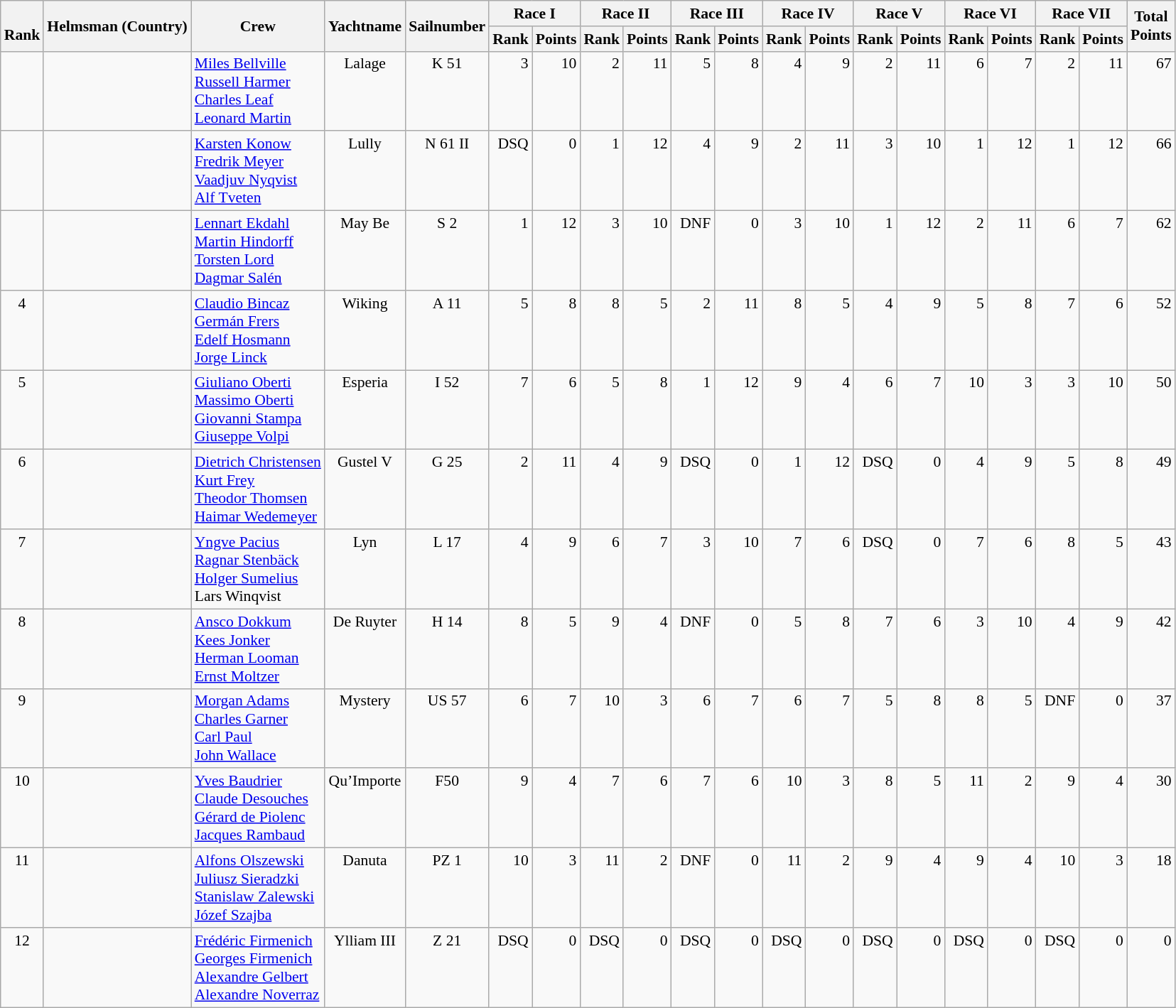<table class="wikitable" style="text-align:right; font-size:90%">
<tr>
<th rowspan="2"><br>Rank</th>
<th rowspan="2">Helmsman (Country)</th>
<th rowspan="2">Crew</th>
<th rowspan="2">Yachtname</th>
<th rowspan="2">Sailnumber </th>
<th colspan="2">Race I</th>
<th colspan="2">Race II</th>
<th colspan="2">Race III</th>
<th colspan="2">Race IV</th>
<th colspan="2">Race V</th>
<th colspan="2">Race VI</th>
<th colspan="2">Race VII</th>
<th rowspan="2">Total<br>Points</th>
</tr>
<tr>
<th>Rank</th>
<th>Points</th>
<th>Rank</th>
<th>Points</th>
<th>Rank</th>
<th>Points</th>
<th>Rank</th>
<th>Points</th>
<th>Rank</th>
<th>Points</th>
<th>Rank</th>
<th>Points</th>
<th>Rank</th>
<th>Points</th>
</tr>
<tr style="vertical-align:top;">
<td align=center></td>
<td align=left></td>
<td align=left><a href='#'>Miles Bellville</a>   <br> <a href='#'>Russell Harmer</a>   <br> <a href='#'>Charles Leaf</a>   <br> <a href='#'>Leonard Martin</a>  </td>
<td align=center>Lalage</td>
<td align=center>K 51</td>
<td>3</td>
<td>10</td>
<td>2</td>
<td>11</td>
<td>5</td>
<td>8</td>
<td>4</td>
<td>9</td>
<td>2</td>
<td>11</td>
<td>6</td>
<td>7</td>
<td>2</td>
<td>11</td>
<td>67</td>
</tr>
<tr style="vertical-align:top;">
<td align=center></td>
<td align=left></td>
<td align=left><a href='#'>Karsten Konow</a>   <br> <a href='#'>Fredrik Meyer</a>   <br> <a href='#'>Vaadjuv Nyqvist</a>   <br> <a href='#'>Alf Tveten</a>  </td>
<td align=center>Lully</td>
<td align=center>N 61 II</td>
<td>DSQ</td>
<td>0</td>
<td>1</td>
<td>12</td>
<td>4</td>
<td>9</td>
<td>2</td>
<td>11</td>
<td>3</td>
<td>10</td>
<td>1</td>
<td>12</td>
<td>1</td>
<td>12</td>
<td>66</td>
</tr>
<tr style="vertical-align:top;">
<td align=center></td>
<td align=left></td>
<td align=left><a href='#'>Lennart Ekdahl</a>   <br> <a href='#'>Martin Hindorff</a>   <br> <a href='#'>Torsten Lord</a>   <br> <a href='#'>Dagmar Salén</a>  </td>
<td align=center>May Be</td>
<td align=center>S 2</td>
<td>1</td>
<td>12</td>
<td>3</td>
<td>10</td>
<td>DNF</td>
<td>0</td>
<td>3</td>
<td>10</td>
<td>1</td>
<td>12</td>
<td>2</td>
<td>11</td>
<td>6</td>
<td>7</td>
<td>62</td>
</tr>
<tr style="vertical-align:top;">
<td align=center>4</td>
<td align=left></td>
<td align=left><a href='#'>Claudio Bincaz</a>   <br> <a href='#'>Germán Frers</a>   <br> <a href='#'>Edelf Hosmann</a>   <br> <a href='#'>Jorge Linck</a>  </td>
<td align=center>Wiking</td>
<td align=center>A 11</td>
<td>5</td>
<td>8</td>
<td>8</td>
<td>5</td>
<td>2</td>
<td>11</td>
<td>8</td>
<td>5</td>
<td>4</td>
<td>9</td>
<td>5</td>
<td>8</td>
<td>7</td>
<td>6</td>
<td>52</td>
</tr>
<tr style="vertical-align:top;">
<td align=center>5</td>
<td align=left></td>
<td align=left><a href='#'>Giuliano Oberti</a>   <br> <a href='#'>Massimo Oberti</a>   <br> <a href='#'>Giovanni Stampa</a>   <br> <a href='#'>Giuseppe Volpi</a>  </td>
<td align=center>Esperia</td>
<td align=center>I 52</td>
<td>7</td>
<td>6</td>
<td>5</td>
<td>8</td>
<td>1</td>
<td>12</td>
<td>9</td>
<td>4</td>
<td>6</td>
<td>7</td>
<td>10</td>
<td>3</td>
<td>3</td>
<td>10</td>
<td>50</td>
</tr>
<tr style="vertical-align:top;">
<td align=center>6</td>
<td align=left></td>
<td align=left><a href='#'>Dietrich Christensen</a>   <br> <a href='#'>Kurt Frey</a>   <br> <a href='#'>Theodor Thomsen</a>   <br> <a href='#'>Haimar Wedemeyer</a>  </td>
<td align=center>Gustel V</td>
<td align=center>G 25</td>
<td>2</td>
<td>11</td>
<td>4</td>
<td>9</td>
<td>DSQ</td>
<td>0</td>
<td>1</td>
<td>12</td>
<td>DSQ</td>
<td>0</td>
<td>4</td>
<td>9</td>
<td>5</td>
<td>8</td>
<td>49</td>
</tr>
<tr style="vertical-align:top;">
<td align=center>7</td>
<td align=left></td>
<td align=left><a href='#'>Yngve Pacius</a>   <br> <a href='#'>Ragnar Stenbäck</a>   <br> <a href='#'>Holger Sumelius</a>   <br> Lars Winqvist  </td>
<td align=center>Lyn</td>
<td align=center>L 17</td>
<td>4</td>
<td>9</td>
<td>6</td>
<td>7</td>
<td>3</td>
<td>10</td>
<td>7</td>
<td>6</td>
<td>DSQ</td>
<td>0</td>
<td>7</td>
<td>6</td>
<td>8</td>
<td>5</td>
<td>43</td>
</tr>
<tr style="vertical-align:top;">
<td align=center>8</td>
<td align=left></td>
<td align=left><a href='#'>Ansco Dokkum</a>   <br> <a href='#'>Kees Jonker</a>   <br> <a href='#'>Herman Looman</a>   <br> <a href='#'>Ernst Moltzer</a>  </td>
<td align=center>De Ruyter</td>
<td align=center>H 14</td>
<td>8</td>
<td>5</td>
<td>9</td>
<td>4</td>
<td>DNF</td>
<td>0</td>
<td>5</td>
<td>8</td>
<td>7</td>
<td>6</td>
<td>3</td>
<td>10</td>
<td>4</td>
<td>9</td>
<td>42</td>
</tr>
<tr style="vertical-align:top;">
<td align=center>9</td>
<td align=left></td>
<td align=left><a href='#'>Morgan Adams</a>   <br> <a href='#'>Charles Garner</a>   <br> <a href='#'>Carl Paul</a>   <br> <a href='#'>John Wallace</a>  </td>
<td align=center>Mystery</td>
<td align=center>US 57</td>
<td>6</td>
<td>7</td>
<td>10</td>
<td>3</td>
<td>6</td>
<td>7</td>
<td>6</td>
<td>7</td>
<td>5</td>
<td>8</td>
<td>8</td>
<td>5</td>
<td>DNF</td>
<td>0</td>
<td>37</td>
</tr>
<tr style="vertical-align:top;">
<td align=center>10</td>
<td align=left></td>
<td align=left><a href='#'>Yves Baudrier</a>   <br> <a href='#'>Claude Desouches</a>   <br> <a href='#'>Gérard de Piolenc</a>   <br> <a href='#'>Jacques Rambaud</a>  </td>
<td align=center>Qu’Importe</td>
<td align=center>F50</td>
<td>9</td>
<td>4</td>
<td>7</td>
<td>6</td>
<td>7</td>
<td>6</td>
<td>10</td>
<td>3</td>
<td>8</td>
<td>5</td>
<td>11</td>
<td>2</td>
<td>9</td>
<td>4</td>
<td>30</td>
</tr>
<tr style="vertical-align:top;">
<td align=center>11</td>
<td align=left></td>
<td align=left><a href='#'>Alfons Olszewski</a>   <br> <a href='#'>Juliusz Sieradzki</a>   <br> <a href='#'>Stanislaw Zalewski</a>   <br> <a href='#'>Józef Szajba</a> </td>
<td align=center>Danuta</td>
<td align=center>PZ 1</td>
<td>10</td>
<td>3</td>
<td>11</td>
<td>2</td>
<td>DNF</td>
<td>0</td>
<td>11</td>
<td>2</td>
<td>9</td>
<td>4</td>
<td>9</td>
<td>4</td>
<td>10</td>
<td>3</td>
<td>18</td>
</tr>
<tr style="vertical-align:top;">
<td align=center>12</td>
<td align=left></td>
<td align=left><a href='#'>Frédéric Firmenich</a>   <br> <a href='#'>Georges Firmenich</a>   <br> <a href='#'>Alexandre Gelbert</a>   <br> <a href='#'>Alexandre Noverraz</a>  </td>
<td align=center>Ylliam III</td>
<td align=center>Z 21</td>
<td>DSQ</td>
<td>0</td>
<td>DSQ</td>
<td>0</td>
<td>DSQ</td>
<td>0</td>
<td>DSQ</td>
<td>0</td>
<td>DSQ</td>
<td>0</td>
<td>DSQ</td>
<td>0</td>
<td>DSQ</td>
<td>0</td>
<td>0</td>
</tr>
</table>
